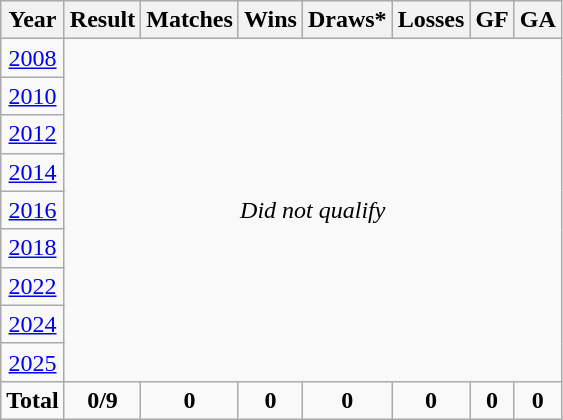<table class="wikitable" style="text-align: center;">
<tr>
<th>Year</th>
<th>Result</th>
<th>Matches</th>
<th>Wins</th>
<th>Draws*</th>
<th>Losses</th>
<th>GF</th>
<th>GA</th>
</tr>
<tr>
<td> <a href='#'>2008</a></td>
<td colspan=7 rowspan=9><em>Did not qualify</em></td>
</tr>
<tr>
<td> <a href='#'>2010</a></td>
</tr>
<tr>
<td> <a href='#'>2012</a></td>
</tr>
<tr>
<td> <a href='#'>2014</a></td>
</tr>
<tr>
<td> <a href='#'>2016</a></td>
</tr>
<tr>
<td> <a href='#'>2018</a></td>
</tr>
<tr>
<td> <a href='#'>2022</a></td>
</tr>
<tr>
<td> <a href='#'>2024</a></td>
</tr>
<tr>
<td> <a href='#'>2025</a></td>
</tr>
<tr>
<td><strong>Total</strong></td>
<td><strong>0/9</strong></td>
<td><strong>0</strong></td>
<td><strong>0</strong></td>
<td><strong>0</strong></td>
<td><strong>0</strong></td>
<td><strong>0</strong></td>
<td><strong>0</strong></td>
</tr>
</table>
